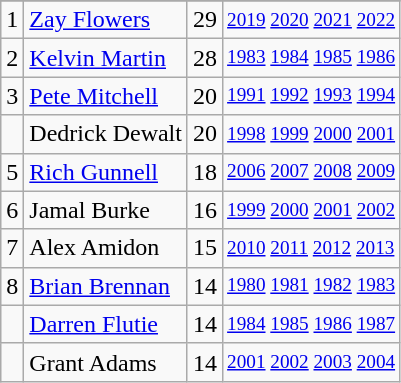<table class="wikitable">
<tr>
</tr>
<tr>
<td>1</td>
<td><a href='#'>Zay Flowers</a></td>
<td>29</td>
<td style="font-size:80%;"><a href='#'>2019</a> <a href='#'>2020</a> <a href='#'>2021</a> <a href='#'>2022</a></td>
</tr>
<tr>
<td>2</td>
<td><a href='#'>Kelvin Martin</a></td>
<td>28</td>
<td style="font-size:80%;"><a href='#'>1983</a> <a href='#'>1984</a> <a href='#'>1985</a> <a href='#'>1986</a></td>
</tr>
<tr>
<td>3</td>
<td><a href='#'>Pete Mitchell</a></td>
<td>20</td>
<td style="font-size:80%;"><a href='#'>1991</a> <a href='#'>1992</a> <a href='#'>1993</a> <a href='#'>1994</a></td>
</tr>
<tr>
<td></td>
<td>Dedrick Dewalt</td>
<td>20</td>
<td style="font-size:80%;"><a href='#'>1998</a> <a href='#'>1999</a> <a href='#'>2000</a> <a href='#'>2001</a></td>
</tr>
<tr>
<td>5</td>
<td><a href='#'>Rich Gunnell</a></td>
<td>18</td>
<td style="font-size:80%;"><a href='#'>2006</a> <a href='#'>2007</a> <a href='#'>2008</a> <a href='#'>2009</a></td>
</tr>
<tr>
<td>6</td>
<td>Jamal Burke</td>
<td>16</td>
<td style="font-size:80%;"><a href='#'>1999</a> <a href='#'>2000</a> <a href='#'>2001</a> <a href='#'>2002</a></td>
</tr>
<tr>
<td>7</td>
<td>Alex Amidon</td>
<td>15</td>
<td style="font-size:80%;"><a href='#'>2010</a> <a href='#'>2011</a> <a href='#'>2012</a> <a href='#'>2013</a></td>
</tr>
<tr>
<td>8</td>
<td><a href='#'>Brian Brennan</a></td>
<td>14</td>
<td style="font-size:80%;"><a href='#'>1980</a> <a href='#'>1981</a> <a href='#'>1982</a> <a href='#'>1983</a></td>
</tr>
<tr>
<td></td>
<td><a href='#'>Darren Flutie</a></td>
<td>14</td>
<td style="font-size:80%;"><a href='#'>1984</a> <a href='#'>1985</a> <a href='#'>1986</a> <a href='#'>1987</a></td>
</tr>
<tr>
<td></td>
<td>Grant Adams</td>
<td>14</td>
<td style="font-size:80%;"><a href='#'>2001</a> <a href='#'>2002</a> <a href='#'>2003</a> <a href='#'>2004</a></td>
</tr>
</table>
